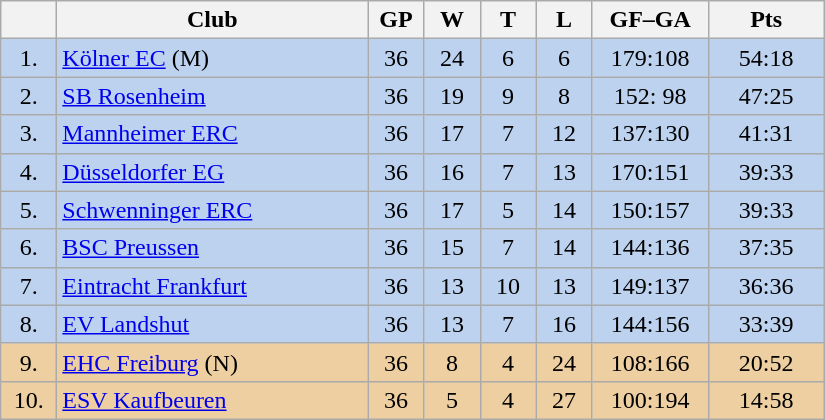<table class="wikitable">
<tr>
<th width="30"></th>
<th width="200">Club</th>
<th width="30">GP</th>
<th width="30">W</th>
<th width="30">T</th>
<th width="30">L</th>
<th width="70">GF–GA</th>
<th width="70">Pts</th>
</tr>
<tr bgcolor="#BCD2EE" align="center">
<td>1.</td>
<td align="left"><a href='#'>Kölner EC</a> (M)</td>
<td>36</td>
<td>24</td>
<td>6</td>
<td>6</td>
<td>179:108</td>
<td>54:18</td>
</tr>
<tr bgcolor=#BCD2EE align="center">
<td>2.</td>
<td align="left"><a href='#'>SB Rosenheim</a></td>
<td>36</td>
<td>19</td>
<td>9</td>
<td>8</td>
<td>152: 98</td>
<td>47:25</td>
</tr>
<tr bgcolor=#BCD2EE align="center">
<td>3.</td>
<td align="left"><a href='#'>Mannheimer ERC</a></td>
<td>36</td>
<td>17</td>
<td>7</td>
<td>12</td>
<td>137:130</td>
<td>41:31</td>
</tr>
<tr bgcolor=#BCD2EE align="center">
<td>4.</td>
<td align="left"><a href='#'>Düsseldorfer EG</a></td>
<td>36</td>
<td>16</td>
<td>7</td>
<td>13</td>
<td>170:151</td>
<td>39:33</td>
</tr>
<tr bgcolor=#BCD2EE align="center">
<td>5.</td>
<td align="left"><a href='#'>Schwenninger ERC</a></td>
<td>36</td>
<td>17</td>
<td>5</td>
<td>14</td>
<td>150:157</td>
<td>39:33</td>
</tr>
<tr bgcolor=#BCD2EE align="center">
<td>6.</td>
<td align="left"><a href='#'>BSC Preussen</a></td>
<td>36</td>
<td>15</td>
<td>7</td>
<td>14</td>
<td>144:136</td>
<td>37:35</td>
</tr>
<tr bgcolor=#BCD2EE align="center">
<td>7.</td>
<td align="left"><a href='#'>Eintracht Frankfurt</a></td>
<td>36</td>
<td>13</td>
<td>10</td>
<td>13</td>
<td>149:137</td>
<td>36:36</td>
</tr>
<tr bgcolor=#BCD2EE align="center">
<td>8.</td>
<td align="left"><a href='#'>EV Landshut</a></td>
<td>36</td>
<td>13</td>
<td>7</td>
<td>16</td>
<td>144:156</td>
<td>33:39</td>
</tr>
<tr bgcolor=#EECFA1 align="center">
<td>9.</td>
<td align="left"><a href='#'>EHC Freiburg</a> (N)</td>
<td>36</td>
<td>8</td>
<td>4</td>
<td>24</td>
<td>108:166</td>
<td>20:52</td>
</tr>
<tr bgcolor=#EECFA1 align="center">
<td>10.</td>
<td align="left"><a href='#'>ESV Kaufbeuren</a></td>
<td>36</td>
<td>5</td>
<td>4</td>
<td>27</td>
<td>100:194</td>
<td>14:58</td>
</tr>
</table>
